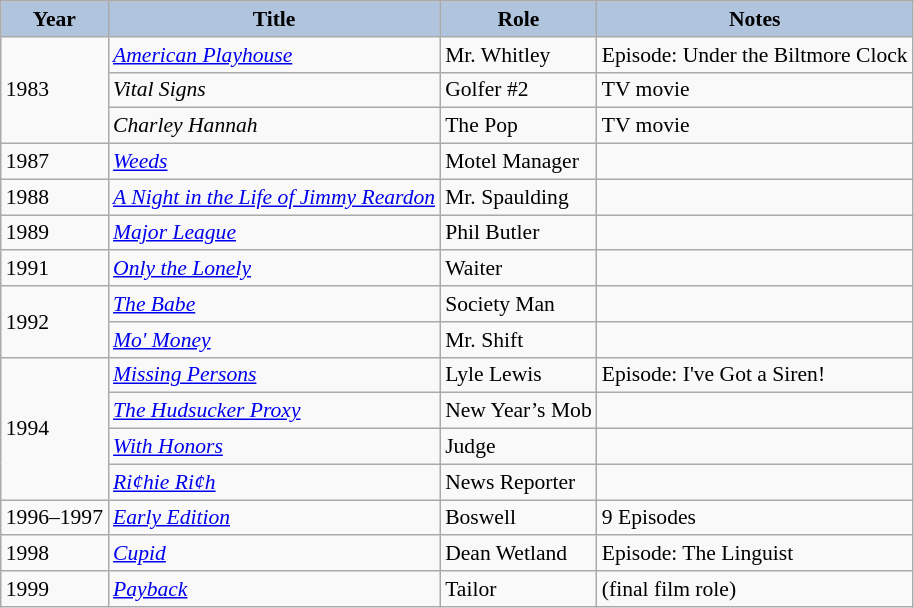<table class="wikitable" style="font-size:90%;">
<tr>
<th style="background:#B0C4DE;">Year</th>
<th style="background:#B0C4DE;">Title</th>
<th style="background:#B0C4DE;">Role</th>
<th style="background:#B0C4DE;">Notes</th>
</tr>
<tr>
<td rowspan=3>1983</td>
<td><em><a href='#'>American Playhouse</a></em></td>
<td>Mr. Whitley</td>
<td>Episode: Under the Biltmore Clock</td>
</tr>
<tr>
<td><em>Vital Signs</em></td>
<td>Golfer #2</td>
<td>TV movie</td>
</tr>
<tr>
<td><em>Charley Hannah</em></td>
<td>The Pop</td>
<td>TV movie</td>
</tr>
<tr>
<td>1987</td>
<td><em><a href='#'>Weeds</a></em></td>
<td>Motel Manager</td>
<td></td>
</tr>
<tr>
<td>1988</td>
<td><em><a href='#'>A Night in the Life of Jimmy Reardon</a></em></td>
<td>Mr. Spaulding</td>
<td></td>
</tr>
<tr>
<td>1989</td>
<td><em><a href='#'>Major League</a></em></td>
<td>Phil Butler</td>
<td></td>
</tr>
<tr>
<td>1991</td>
<td><em><a href='#'>Only the Lonely</a></em></td>
<td>Waiter</td>
<td></td>
</tr>
<tr>
<td rowspan=2>1992</td>
<td><em><a href='#'>The Babe</a></em></td>
<td>Society Man</td>
<td></td>
</tr>
<tr>
<td><em><a href='#'>Mo' Money</a></em></td>
<td>Mr. Shift</td>
<td></td>
</tr>
<tr>
<td rowspan=4>1994</td>
<td><em><a href='#'>Missing Persons</a></em></td>
<td>Lyle Lewis</td>
<td>Episode: I've Got a Siren!</td>
</tr>
<tr>
<td><em><a href='#'>The Hudsucker Proxy</a></em></td>
<td>New Year’s Mob</td>
<td></td>
</tr>
<tr>
<td><em><a href='#'>With Honors</a></em></td>
<td>Judge</td>
<td></td>
</tr>
<tr>
<td><em><a href='#'>Ri¢hie Ri¢h</a></em></td>
<td>News Reporter</td>
<td></td>
</tr>
<tr>
<td>1996–1997</td>
<td><em><a href='#'>Early Edition</a></em></td>
<td>Boswell</td>
<td>9 Episodes</td>
</tr>
<tr>
<td>1998</td>
<td><em><a href='#'>Cupid</a></em></td>
<td>Dean Wetland</td>
<td>Episode: The Linguist</td>
</tr>
<tr>
<td>1999</td>
<td><em><a href='#'>Payback</a></em></td>
<td>Tailor</td>
<td>(final film role)</td>
</tr>
</table>
